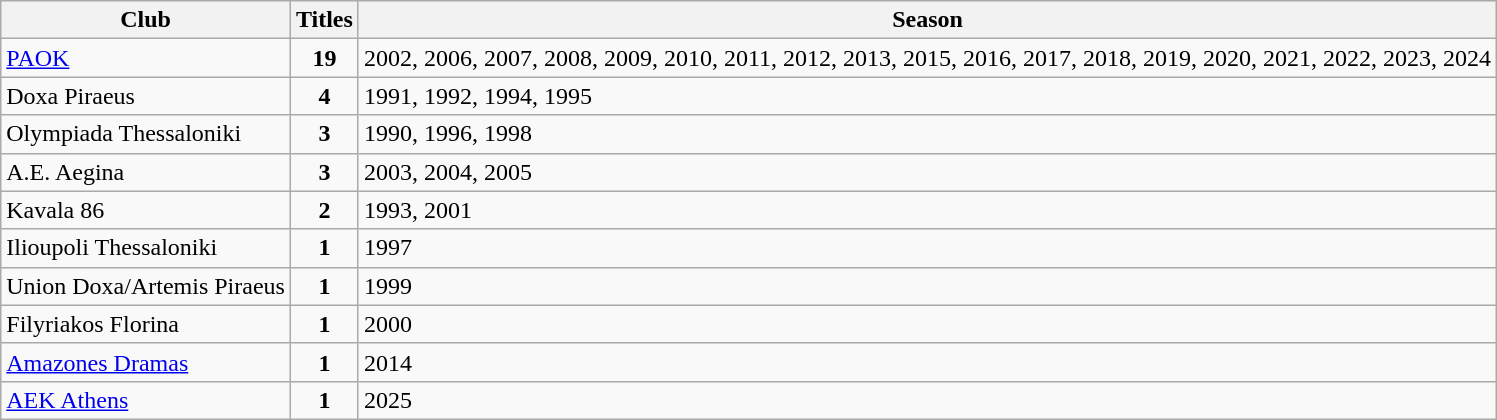<table class="wikitable">
<tr>
<th>Club</th>
<th>Titles</th>
<th>Season</th>
</tr>
<tr>
<td><a href='#'>PAOK</a></td>
<td style="text-align:center"><strong>19</strong></td>
<td>2002, 2006, 2007, 2008, 2009, 2010, 2011, 2012, 2013, 2015, 2016, 2017, 2018, 2019, 2020, 2021, 2022, 2023, 2024</td>
</tr>
<tr>
<td>Doxa Piraeus</td>
<td style="text-align:center"><strong>4</strong></td>
<td>1991, 1992, 1994, 1995</td>
</tr>
<tr>
<td>Olympiada Thessaloniki</td>
<td style="text-align:center"><strong>3</strong></td>
<td>1990, 1996, 1998</td>
</tr>
<tr>
<td>A.E. Aegina</td>
<td style="text-align:center"><strong>3</strong></td>
<td>2003, 2004, 2005</td>
</tr>
<tr>
<td>Kavala 86</td>
<td style="text-align:center"><strong>2</strong></td>
<td>1993, 2001</td>
</tr>
<tr>
<td>Ilioupoli Thessaloniki</td>
<td style="text-align:center"><strong>1</strong></td>
<td>1997</td>
</tr>
<tr>
<td>Union Doxa/Artemis Piraeus</td>
<td style="text-align:center"><strong>1</strong></td>
<td>1999</td>
</tr>
<tr>
<td>Filyriakos Florina</td>
<td style="text-align:center"><strong>1</strong></td>
<td>2000</td>
</tr>
<tr>
<td><a href='#'>Amazones Dramas</a></td>
<td style="text-align:center"><strong>1</strong></td>
<td>2014</td>
</tr>
<tr>
<td><a href='#'>AEK Athens</a></td>
<td style="text-align:center"><strong>1</strong></td>
<td>2025</td>
</tr>
</table>
